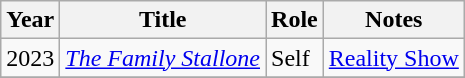<table class="wikitable">
<tr>
<th>Year</th>
<th>Title</th>
<th>Role</th>
<th>Notes</th>
</tr>
<tr>
<td>2023</td>
<td><em><a href='#'>The Family Stallone</a></em></td>
<td>Self</td>
<td><a href='#'>Reality Show</a></td>
</tr>
<tr>
</tr>
</table>
